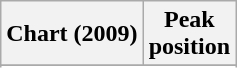<table class="wikitable sortable plainrowheaders">
<tr>
<th scope="col">Chart (2009)</th>
<th scope="col">Peak<br>position</th>
</tr>
<tr>
</tr>
<tr>
</tr>
<tr>
</tr>
</table>
